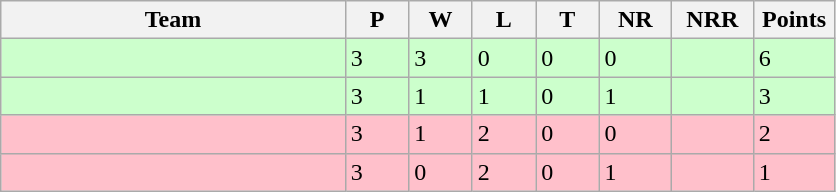<table class="wikitable">
<tr>
<th width=38%>Team</th>
<th width=7%>P</th>
<th width=7%>W</th>
<th width=7%>L</th>
<th width=7%>T</th>
<th width=8%>NR</th>
<th width=9%>NRR</th>
<th width=9%>Points</th>
</tr>
<tr bgcolor=ccffcc>
<td align=left></td>
<td>3</td>
<td>3</td>
<td>0</td>
<td>0</td>
<td>0</td>
<td></td>
<td>6</td>
</tr>
<tr bgcolor=ccffcc>
<td align=left></td>
<td>3</td>
<td>1</td>
<td>1</td>
<td>0</td>
<td>1</td>
<td></td>
<td>3</td>
</tr>
<tr bgcolor=pink>
<td align=left></td>
<td>3</td>
<td>1</td>
<td>2</td>
<td>0</td>
<td>0</td>
<td></td>
<td>2</td>
</tr>
<tr bgcolor=pink>
<td align=left></td>
<td>3</td>
<td>0</td>
<td>2</td>
<td>0</td>
<td>1</td>
<td></td>
<td>1</td>
</tr>
</table>
